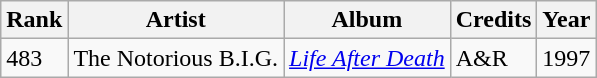<table class="wikitable">
<tr>
<th>Rank</th>
<th>Artist</th>
<th>Album</th>
<th>Credits</th>
<th>Year</th>
</tr>
<tr>
<td>483</td>
<td>The Notorious B.I.G.</td>
<td><em><a href='#'>Life After Death</a></em></td>
<td>A&R</td>
<td>1997</td>
</tr>
</table>
